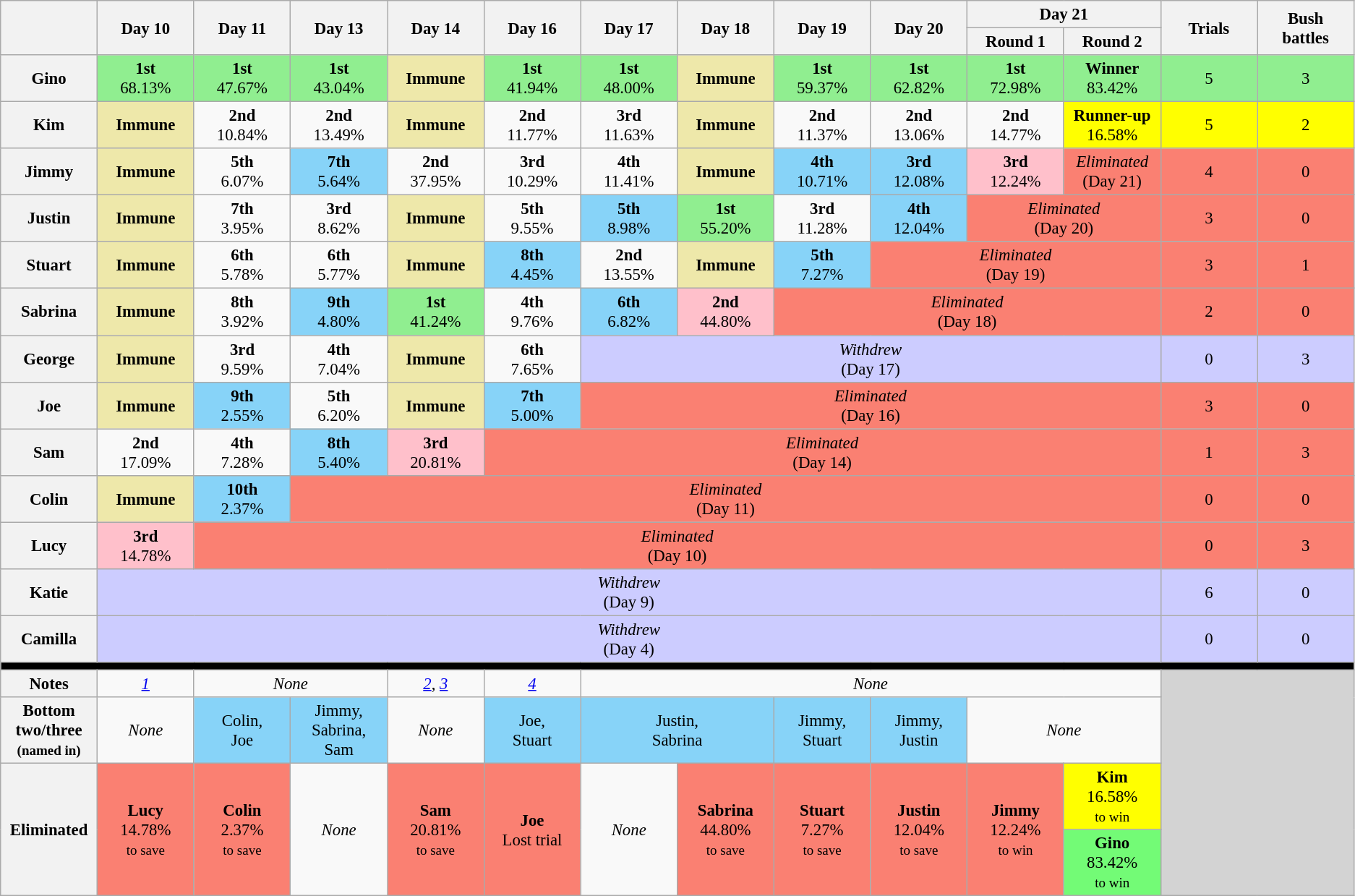<table class="wikitable" style="text-align:center; width=100%; font-size:95%">
<tr>
<th style="width:7%" rowspan=2></th>
<th style="width:7%" rowspan=2>Day 10</th>
<th style="width:7%" rowspan=2>Day 11</th>
<th style="width:7%" rowspan=2>Day 13</th>
<th style="width:7%" rowspan=2>Day 14</th>
<th style="width:7%" rowspan=2>Day 16</th>
<th style="width:7%" rowspan=2>Day 17</th>
<th style="width:7%" rowspan=2>Day 18</th>
<th style="width:7%" rowspan=2>Day 19</th>
<th style="width:7%" rowspan=2>Day 20</th>
<th style="width:7%" colspan=2>Day 21</th>
<th style="width:7%" rowspan=2>Trials</th>
<th style="width:7%" rowspan=2>Bush<br>battles</th>
</tr>
<tr>
<th style="width:7%">Round 1</th>
<th style="width:7%">Round 2</th>
</tr>
<tr>
<th scope=row>Gino</th>
<td style="background:lightgreen"><strong>1st</strong><br>68.13%</td>
<td style="background:lightgreen"><strong>1st</strong><br>47.67%</td>
<td style="background:lightgreen"><strong>1st</strong><br>43.04%</td>
<td style="background:#EEE8AA;"><strong>Immune</strong></td>
<td style="background:lightgreen"><strong>1st</strong><br>41.94%</td>
<td style="background:lightgreen"><strong>1st</strong><br>48.00%</td>
<td style="background:#EEE8AA;"><strong>Immune</strong></td>
<td style="background:lightgreen"><strong>1st</strong><br>59.37%</td>
<td style="background:lightgreen"><strong>1st</strong><br>62.82%</td>
<td style="background:lightgreen"><strong>1st</strong><br>72.98%</td>
<td style="background:lightgreen;"><strong>Winner</strong><br>83.42%</td>
<td style="background:lightgreen">5</td>
<td style="background:lightgreen">3</td>
</tr>
<tr>
<th scope=row>Kim</th>
<td style="background:#EEE8AA;"><strong>Immune</strong></td>
<td><strong>2nd</strong><br>10.84%</td>
<td><strong>2nd </strong><br>13.49%</td>
<td style="background:#EEE8AA;"><strong>Immune</strong></td>
<td><strong>2nd </strong><br>11.77%</td>
<td><strong>3rd </strong><br>11.63%</td>
<td style="background:#EEE8AA;"><strong>Immune</strong></td>
<td><strong>2nd </strong><br>11.37%</td>
<td><strong>2nd </strong><br>13.06%</td>
<td><strong>2nd </strong><br>14.77%</td>
<td style="background:yellow;"><strong>Runner-up</strong><br>16.58%</td>
<td style="background:yellow">5</td>
<td style="background:yellow">2</td>
</tr>
<tr>
<th scope=row>Jimmy</th>
<td style="background:#EEE8AA;"><strong>Immune</strong></td>
<td><strong>5th</strong><br>6.07%</td>
<td style="background:#87D3F8"><strong>7th </strong><br>5.64%</td>
<td><strong>2nd </strong><br>37.95%</td>
<td><strong>3rd </strong><br>10.29%</td>
<td><strong>4th </strong><br>11.41%</td>
<td style="background:#EEE8AA;"><strong>Immune</strong></td>
<td style="background:#87D3F8"><strong>4th </strong><br>10.71%</td>
<td style="background:#87D3F8"><strong>3rd </strong><br>12.08%</td>
<td style="background:pink;"><strong>3rd</strong><br>12.24%</td>
<td style="background:salmon;"><em>Eliminated</em><br>(Day 21)</td>
<td style="background:salmon;">4</td>
<td style="background:salmon;">0</td>
</tr>
<tr>
<th scope=row>Justin</th>
<td style="background:#EEE8AA;"><strong>Immune</strong></td>
<td><strong>7th </strong><br>3.95%</td>
<td><strong>3rd </strong><br>8.62%</td>
<td style="background:#EEE8AA;"><strong>Immune</strong></td>
<td><strong>5th </strong><br>9.55%</td>
<td style="background:#87D3F8"><strong>5th </strong><br>8.98%</td>
<td style="background:lightgreen"><strong>1st </strong><br>55.20%</td>
<td><strong>3rd </strong><br>11.28%</td>
<td style="background:#87D3F8"><strong>4th </strong><br>12.04%</td>
<td style="background:salmon;" colspan="2"><em>Eliminated</em><br>(Day 20)</td>
<td style="background:salmon;">3</td>
<td style="background:salmon;">0</td>
</tr>
<tr>
<th scope=row>Stuart</th>
<td style="background:#EEE8AA;"><strong>Immune</strong></td>
<td><strong>6th</strong><br>5.78%</td>
<td><strong>6th </strong><br>5.77%</td>
<td style="background:#EEE8AA;"><strong>Immune</strong></td>
<td style="background:#87D3F8"><strong>8th </strong><br>4.45%</td>
<td><strong>2nd </strong><br>13.55%</td>
<td style="background:#EEE8AA;"><strong>Immune</strong></td>
<td style="background:#87D3F8"><strong>5th </strong><br>7.27%</td>
<td style="background:salmon;" colspan="3"><em>Eliminated</em><br>(Day 19)</td>
<td style="background:salmon;">3</td>
<td style="background:salmon;">1</td>
</tr>
<tr>
<th scope=row>Sabrina</th>
<td style="background:#EEE8AA;"><strong>Immune</strong></td>
<td><strong>8th</strong><br>3.92%</td>
<td style="background:#87D3F8"><strong>9th </strong><br>4.80%</td>
<td style="background:lightgreen"><strong>1st</strong><br>41.24%</td>
<td><strong>4th </strong><br>9.76%</td>
<td style="background:#87D3F8"><strong>6th </strong><br>6.82%</td>
<td style="background:pink;"><strong>2nd </strong><br>44.80%</td>
<td style="background:salmon;" colspan="4"><em>Eliminated</em><br>(Day 18)</td>
<td style="background:salmon;">2</td>
<td style="background:salmon;">0</td>
</tr>
<tr>
<th scope=row>George</th>
<td style="background:#EEE8AA;"><strong>Immune</strong></td>
<td><strong>3rd</strong><br>9.59%</td>
<td><strong>4th </strong><br>7.04%</td>
<td style="background:#EEE8AA;"><strong>Immune</strong></td>
<td><strong>6th </strong><br>7.65%</td>
<td style="background:#ccf" colspan=6><em>Withdrew</em><br>(Day 17)</td>
<td style="background:#ccf">0</td>
<td style="background:#ccf">3</td>
</tr>
<tr>
<th scope=row>Joe</th>
<td style="background:#EEE8AA;"><strong>Immune</strong></td>
<td style="background:#87D3F8"><strong>9th</strong><br>2.55%</td>
<td><strong>5th </strong><br>6.20%</td>
<td style="background:#EEE8AA;"><strong>Immune</strong></td>
<td style="background:#87D3F8"><strong>7th </strong><br>5.00%</td>
<td style="background:salmon;" colspan="6"><em>Eliminated</em><br>(Day 16)</td>
<td style="background:salmon;">3</td>
<td style="background:salmon;">0</td>
</tr>
<tr>
<th scope=row>Sam</th>
<td><strong>2nd </strong><br>17.09%</td>
<td><strong>4th</strong><br>7.28%</td>
<td style="background:#87D3F8"><strong>8th </strong><br>5.40%</td>
<td style="background:pink;"><strong>3rd </strong><br>20.81%</td>
<td style="background:salmon;" colspan="7"><em>Eliminated</em><br>(Day 14)</td>
<td style="background:salmon;">1</td>
<td style="background:salmon;">3</td>
</tr>
<tr>
<th scope=row>Colin</th>
<td style="background:#EEE8AA;"><strong>Immune</strong></td>
<td style="background:#87D3F8"><strong>10th </strong><br>2.37%</td>
<td style="background:salmon;" colspan="9"><em>Eliminated</em><br>(Day 11)</td>
<td style="background:salmon;">0</td>
<td style="background:salmon;">0</td>
</tr>
<tr>
<th scope=row>Lucy</th>
<td style="background:pink;"><strong>3rd</strong><br>14.78%</td>
<td style="background:salmon;" colspan="10"><em>Eliminated</em><br>(Day 10)</td>
<td style="background:salmon;">0</td>
<td style="background:salmon;">3</td>
</tr>
<tr>
<th scope=row>Katie</th>
<td style="background:#ccf" colspan=11><em>Withdrew</em><br>(Day 9)</td>
<td style="background:#ccf">6</td>
<td style="background:#ccf">0</td>
</tr>
<tr>
<th scope=row>Camilla</th>
<td style="background:#ccf" colspan=11><em>Withdrew</em><br>(Day 4)</td>
<td style="background:#ccf">0</td>
<td style="background:#ccf">0</td>
</tr>
<tr>
<td style="background:#000;" colspan="14"></td>
</tr>
<tr>
<th scope=row>Notes</th>
<td><em><cite><a href='#'>1</a></cite></em></td>
<td colspan="2"><em>None</em></td>
<td><em><cite><a href='#'>2</a></cite></em>, <em><cite><a href='#'>3</a></cite></em></td>
<td><em><cite><a href='#'>4</a></cite></em></td>
<td colspan="6"><em>None</em></td>
<td rowspan=4 colspan=2 style="background:lightgrey;"></td>
</tr>
<tr Joe & Stuart Faced Againist Eachother in a Trial (Jungle Jail) And The Loser Had To Exit The Jungle, Who Was Joe>
<th scope=row>Bottom two/three<br><small>(named in)</small></th>
<td><em>None</em></td>
<td style="background:#87D3F8">Colin,<br>Joe</td>
<td style="background:#87D3F8">Jimmy,<br>Sabrina,<br>Sam</td>
<td><em>None</em></td>
<td style="background:#87D3F8">Joe,<br>Stuart</td>
<td style="background:#87D3F8" colspan=2>Justin,<br>Sabrina</td>
<td style="background:#87D3F8">Jimmy,<br>Stuart</td>
<td style="background:#87D3F8">Jimmy,<br>Justin</td>
<td colspan=2><em>None</em></td>
</tr>
<tr>
<th scope=row rowspan="2">Eliminated</th>
<td style="background:salmon;" rowspan="2"><strong>Lucy</strong><br>14.78%<br><small>to save</small></td>
<td style="background:salmon;" rowspan="2"><strong>Colin</strong><br>2.37%<br><small>to save</small></td>
<td rowspan="2"><em>None</em></td>
<td style="background:salmon;" rowspan="2"><strong>Sam</strong><br>20.81%<br><small>to save</small></td>
<td style="background:salmon;" rowspan="2"><strong>Joe</strong><br>Lost trial</td>
<td rowspan="2"><em>None</em></td>
<td style="background:salmon;" rowspan="2"><strong>Sabrina</strong><br>44.80%<br><small>to save</small></td>
<td style="background:salmon;" rowspan="2"><strong>Stuart</strong><br>7.27%<br><small>to save</small></td>
<td style="background:salmon;" rowspan="2"><strong>Justin</strong><br>12.04%<br><small>to save</small></td>
<td style="background:salmon;" rowspan="2"><strong>Jimmy</strong><br>12.24%<br><small>to win</small></td>
<td style="background:yellow"><strong>Kim</strong><br>16.58%<br><small>to win</small></td>
</tr>
<tr>
<td style="background:#73FB76"><strong>Gino</strong><br>83.42%<br><small>to win</small></td>
</tr>
</table>
